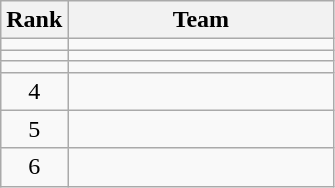<table class="wikitable">
<tr>
<th>Rank</th>
<th width=170>Team</th>
</tr>
<tr>
<td align=center></td>
<td></td>
</tr>
<tr>
<td align=center></td>
<td></td>
</tr>
<tr>
<td align=center></td>
<td></td>
</tr>
<tr>
<td align=center>4</td>
<td></td>
</tr>
<tr>
<td align=center>5</td>
<td></td>
</tr>
<tr>
<td align=center>6</td>
<td></td>
</tr>
</table>
